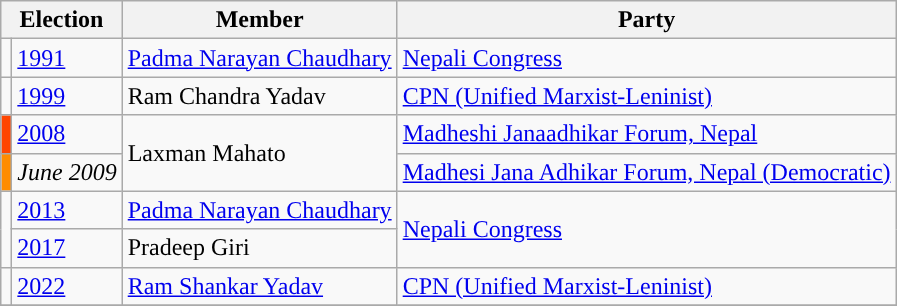<table class="wikitable">
<tr>
<th colspan="2">Election</th>
<th>Member</th>
<th>Party</th>
</tr>
<tr>
<td style="background-color:"></td>
<td><a href='#'>1991</a></td>
<td><a href='#'>Padma Narayan Chaudhary</a></td>
<td><a href='#'>Nepali Congress</a></td>
</tr>
<tr>
<td style="background-color:"></td>
<td><a href='#'>1999</a></td>
<td>Ram Chandra Yadav</td>
<td><a href='#'>CPN (Unified Marxist-Leninist)</a></td>
</tr>
<tr>
<td style="background-color:orangered"></td>
<td><a href='#'>2008</a></td>
<td rowspan="2">Laxman Mahato</td>
<td><a href='#'>Madheshi Janaadhikar Forum, Nepal</a></td>
</tr>
<tr>
<td style="background-color:darkorange"></td>
<td><em>June 2009</em></td>
<td><a href='#'>Madhesi Jana Adhikar Forum, Nepal (Democratic)</a></td>
</tr>
<tr>
<td rowspan="2" style="background-color:"></td>
<td><a href='#'>2013</a></td>
<td><a href='#'>Padma Narayan Chaudhary</a></td>
<td rowspan="2"><a href='#'>Nepali Congress</a></td>
</tr>
<tr>
<td><a href='#'>2017</a></td>
<td>Pradeep Giri</td>
</tr>
<tr>
<td style="background-color:"></td>
<td><a href='#'>2022</a></td>
<td><a href='#'>Ram Shankar Yadav</a></td>
<td><a href='#'>CPN (Unified Marxist-Leninist)</a></td>
</tr>
<tr>
</tr>
</table>
